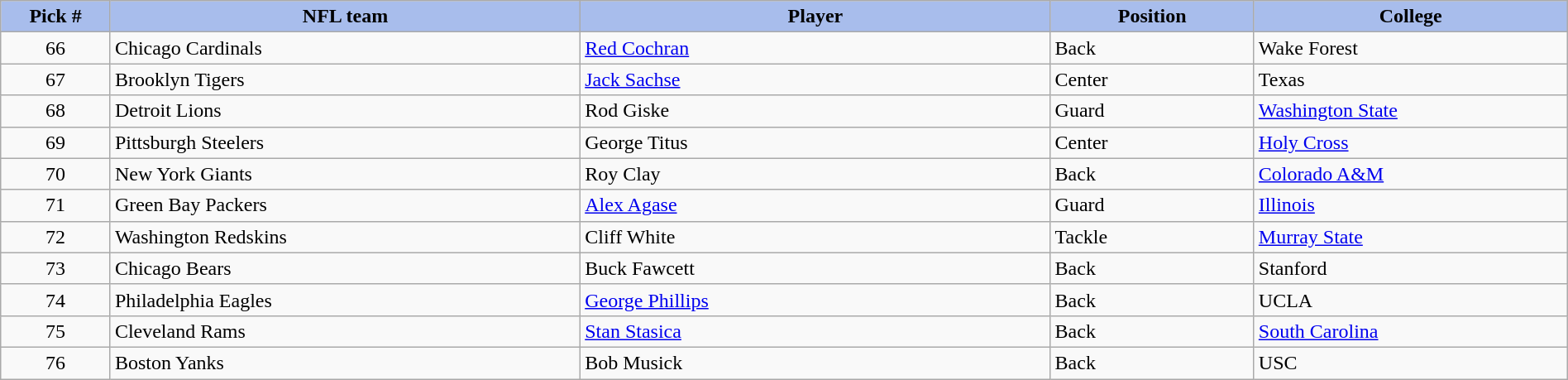<table class="wikitable sortable sortable" style="width: 100%">
<tr>
<th style="background:#A8BDEC;" width=7%>Pick #</th>
<th width=30% style="background:#A8BDEC;">NFL team</th>
<th width=30% style="background:#A8BDEC;">Player</th>
<th width=13% style="background:#A8BDEC;">Position</th>
<th style="background:#A8BDEC;">College</th>
</tr>
<tr>
<td align=center>66</td>
<td>Chicago Cardinals</td>
<td><a href='#'>Red Cochran</a></td>
<td>Back</td>
<td>Wake Forest</td>
</tr>
<tr>
<td align=center>67</td>
<td>Brooklyn Tigers</td>
<td><a href='#'>Jack Sachse</a></td>
<td>Center</td>
<td>Texas</td>
</tr>
<tr>
<td align=center>68</td>
<td>Detroit Lions</td>
<td>Rod Giske</td>
<td>Guard</td>
<td><a href='#'>Washington State</a></td>
</tr>
<tr>
<td align=center>69</td>
<td>Pittsburgh Steelers</td>
<td>George Titus</td>
<td>Center</td>
<td><a href='#'>Holy Cross</a></td>
</tr>
<tr>
<td align=center>70</td>
<td>New York Giants</td>
<td>Roy Clay</td>
<td>Back</td>
<td><a href='#'>Colorado A&M</a></td>
</tr>
<tr>
<td align=center>71</td>
<td>Green Bay Packers</td>
<td><a href='#'>Alex Agase</a></td>
<td>Guard</td>
<td><a href='#'>Illinois</a></td>
</tr>
<tr>
<td align=center>72</td>
<td>Washington Redskins</td>
<td>Cliff White</td>
<td>Tackle</td>
<td><a href='#'>Murray State</a></td>
</tr>
<tr>
<td align=center>73</td>
<td>Chicago Bears</td>
<td>Buck Fawcett</td>
<td>Back</td>
<td>Stanford</td>
</tr>
<tr>
<td align=center>74</td>
<td>Philadelphia Eagles</td>
<td><a href='#'>George Phillips</a></td>
<td>Back</td>
<td>UCLA</td>
</tr>
<tr>
<td align=center>75</td>
<td>Cleveland Rams</td>
<td><a href='#'>Stan Stasica</a></td>
<td>Back</td>
<td><a href='#'>South Carolina</a></td>
</tr>
<tr>
<td align=center>76</td>
<td>Boston Yanks</td>
<td>Bob Musick</td>
<td>Back</td>
<td>USC</td>
</tr>
</table>
